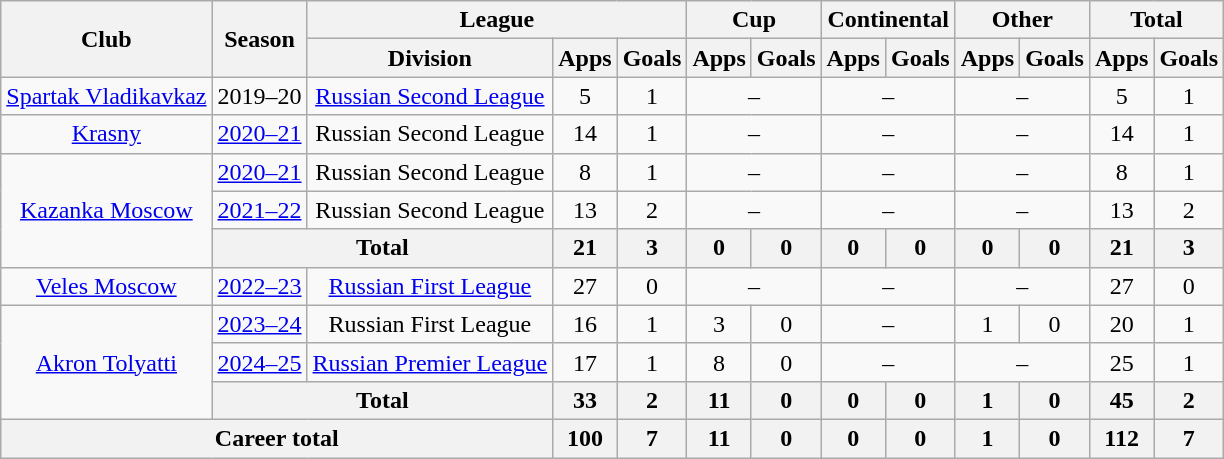<table class="wikitable" style="text-align: center;">
<tr>
<th rowspan=2>Club</th>
<th rowspan=2>Season</th>
<th colspan=3>League</th>
<th colspan=2>Cup</th>
<th colspan=2>Continental</th>
<th colspan=2>Other</th>
<th colspan=2>Total</th>
</tr>
<tr>
<th>Division</th>
<th>Apps</th>
<th>Goals</th>
<th>Apps</th>
<th>Goals</th>
<th>Apps</th>
<th>Goals</th>
<th>Apps</th>
<th>Goals</th>
<th>Apps</th>
<th>Goals</th>
</tr>
<tr>
<td><a href='#'>Spartak Vladikavkaz</a></td>
<td>2019–20</td>
<td><a href='#'>Russian Second League</a></td>
<td>5</td>
<td>1</td>
<td colspan=2>–</td>
<td colspan=2>–</td>
<td colspan=2>–</td>
<td>5</td>
<td>1</td>
</tr>
<tr>
<td><a href='#'>Krasny</a></td>
<td><a href='#'>2020–21</a></td>
<td>Russian Second League</td>
<td>14</td>
<td>1</td>
<td colspan=2>–</td>
<td colspan=2>–</td>
<td colspan=2>–</td>
<td>14</td>
<td>1</td>
</tr>
<tr>
<td rowspan="3"><a href='#'>Kazanka Moscow</a></td>
<td><a href='#'>2020–21</a></td>
<td>Russian Second League</td>
<td>8</td>
<td>1</td>
<td colspan=2>–</td>
<td colspan=2>–</td>
<td colspan=2>–</td>
<td>8</td>
<td>1</td>
</tr>
<tr>
<td><a href='#'>2021–22</a></td>
<td>Russian Second League</td>
<td>13</td>
<td>2</td>
<td colspan=2>–</td>
<td colspan=2>–</td>
<td colspan=2>–</td>
<td>13</td>
<td>2</td>
</tr>
<tr>
<th colspan=2>Total</th>
<th>21</th>
<th>3</th>
<th>0</th>
<th>0</th>
<th>0</th>
<th>0</th>
<th>0</th>
<th>0</th>
<th>21</th>
<th>3</th>
</tr>
<tr>
<td><a href='#'>Veles Moscow</a></td>
<td><a href='#'>2022–23</a></td>
<td><a href='#'>Russian First League</a></td>
<td>27</td>
<td>0</td>
<td colspan=2>–</td>
<td colspan=2>–</td>
<td colspan=2>–</td>
<td>27</td>
<td>0</td>
</tr>
<tr>
<td rowspan="3"><a href='#'>Akron Tolyatti</a></td>
<td><a href='#'>2023–24</a></td>
<td>Russian First League</td>
<td>16</td>
<td>1</td>
<td>3</td>
<td>0</td>
<td colspan=2>–</td>
<td>1</td>
<td>0</td>
<td>20</td>
<td>1</td>
</tr>
<tr>
<td><a href='#'>2024–25</a></td>
<td><a href='#'>Russian Premier League</a></td>
<td>17</td>
<td>1</td>
<td>8</td>
<td>0</td>
<td colspan=2>–</td>
<td colspan=2>–</td>
<td>25</td>
<td>1</td>
</tr>
<tr>
<th colspan=2>Total</th>
<th>33</th>
<th>2</th>
<th>11</th>
<th>0</th>
<th>0</th>
<th>0</th>
<th>1</th>
<th>0</th>
<th>45</th>
<th>2</th>
</tr>
<tr>
<th colspan=3>Career total</th>
<th>100</th>
<th>7</th>
<th>11</th>
<th>0</th>
<th>0</th>
<th>0</th>
<th>1</th>
<th>0</th>
<th>112</th>
<th>7</th>
</tr>
</table>
